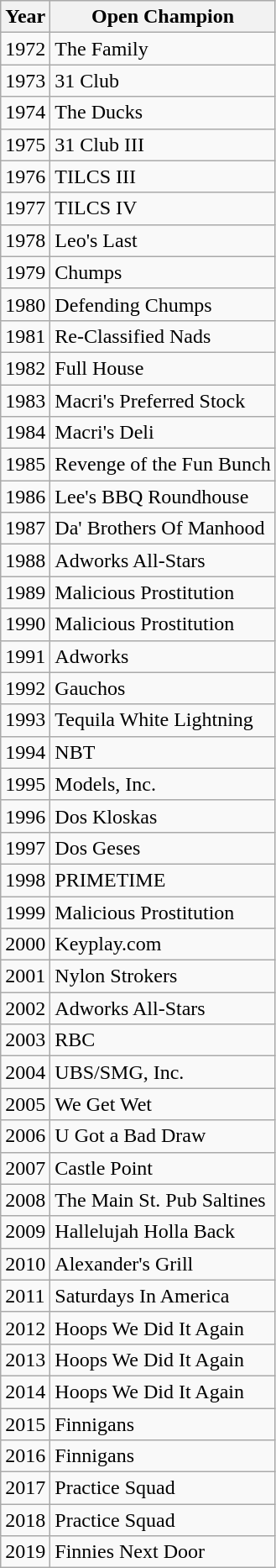<table class="wikitable">
<tr>
<th>Year</th>
<th>Open Champion</th>
</tr>
<tr>
<td>1972</td>
<td>The Family</td>
</tr>
<tr>
<td>1973</td>
<td>31 Club</td>
</tr>
<tr>
<td>1974</td>
<td>The Ducks</td>
</tr>
<tr>
<td>1975</td>
<td>31 Club III</td>
</tr>
<tr>
<td>1976</td>
<td>TILCS III</td>
</tr>
<tr>
<td>1977</td>
<td>TILCS IV</td>
</tr>
<tr>
<td>1978</td>
<td>Leo's Last</td>
</tr>
<tr>
<td>1979</td>
<td>Chumps</td>
</tr>
<tr>
<td>1980</td>
<td>Defending Chumps</td>
</tr>
<tr>
<td>1981</td>
<td>Re-Classified Nads</td>
</tr>
<tr>
<td>1982</td>
<td>Full House</td>
</tr>
<tr>
<td>1983</td>
<td>Macri's Preferred Stock</td>
</tr>
<tr>
<td>1984</td>
<td>Macri's Deli</td>
</tr>
<tr>
<td>1985</td>
<td>Revenge of the Fun Bunch</td>
</tr>
<tr>
<td>1986</td>
<td>Lee's BBQ Roundhouse</td>
</tr>
<tr>
<td>1987</td>
<td>Da' Brothers Of Manhood</td>
</tr>
<tr>
<td>1988</td>
<td>Adworks All-Stars</td>
</tr>
<tr>
<td>1989</td>
<td>Malicious Prostitution</td>
</tr>
<tr>
<td>1990</td>
<td>Malicious Prostitution</td>
</tr>
<tr>
<td>1991</td>
<td>Adworks</td>
</tr>
<tr>
<td>1992</td>
<td>Gauchos</td>
</tr>
<tr>
<td>1993</td>
<td>Tequila White Lightning</td>
</tr>
<tr>
<td>1994</td>
<td>NBT</td>
</tr>
<tr>
<td>1995</td>
<td>Models, Inc.</td>
</tr>
<tr>
<td>1996</td>
<td>Dos Kloskas</td>
</tr>
<tr>
<td>1997</td>
<td>Dos Geses</td>
</tr>
<tr>
<td>1998</td>
<td>PRIMETIME</td>
</tr>
<tr>
<td>1999</td>
<td>Malicious Prostitution</td>
</tr>
<tr>
<td>2000</td>
<td>Keyplay.com</td>
</tr>
<tr>
<td>2001</td>
<td>Nylon Strokers</td>
</tr>
<tr>
<td>2002</td>
<td>Adworks All-Stars</td>
</tr>
<tr>
<td>2003</td>
<td>RBC</td>
</tr>
<tr>
<td>2004</td>
<td>UBS/SMG, Inc.</td>
</tr>
<tr>
<td>2005</td>
<td>We Get Wet</td>
</tr>
<tr>
<td>2006</td>
<td>U Got a Bad Draw</td>
</tr>
<tr>
<td>2007</td>
<td>Castle Point</td>
</tr>
<tr>
<td>2008</td>
<td>The Main St. Pub Saltines</td>
</tr>
<tr>
<td>2009</td>
<td>Hallelujah Holla Back</td>
</tr>
<tr>
<td>2010</td>
<td>Alexander's Grill</td>
</tr>
<tr>
<td>2011</td>
<td>Saturdays In America</td>
</tr>
<tr>
<td>2012</td>
<td>Hoops We Did It Again</td>
</tr>
<tr>
<td>2013</td>
<td>Hoops We Did It Again</td>
</tr>
<tr>
<td>2014</td>
<td>Hoops We Did It Again</td>
</tr>
<tr>
<td>2015</td>
<td>Finnigans</td>
</tr>
<tr>
<td>2016</td>
<td>Finnigans</td>
</tr>
<tr>
<td>2017</td>
<td>Practice Squad</td>
</tr>
<tr>
<td>2018</td>
<td>Practice Squad</td>
</tr>
<tr>
<td>2019</td>
<td>Finnies Next Door</td>
</tr>
</table>
